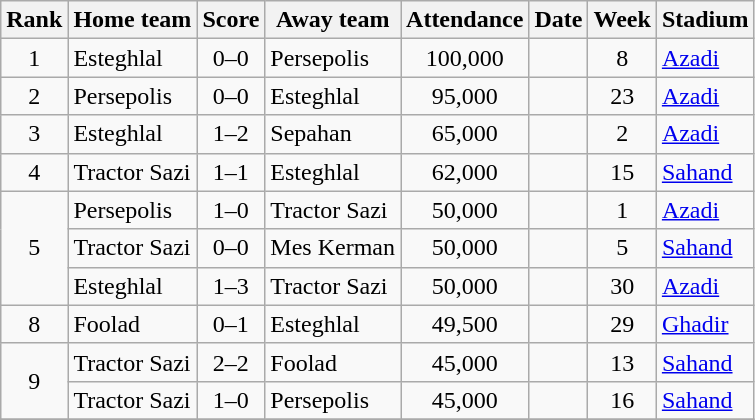<table class="wikitable sortable">
<tr>
<th>Rank</th>
<th>Home team</th>
<th>Score</th>
<th>Away team</th>
<th>Attendance</th>
<th>Date</th>
<th>Week</th>
<th>Stadium</th>
</tr>
<tr>
<td align=center>1</td>
<td>Esteghlal</td>
<td align=center>0–0</td>
<td>Persepolis</td>
<td align=center>100,000</td>
<td></td>
<td align=center>8</td>
<td><a href='#'>Azadi</a></td>
</tr>
<tr>
<td align=center>2</td>
<td>Persepolis</td>
<td align=center>0–0</td>
<td>Esteghlal</td>
<td align=center>95,000</td>
<td></td>
<td align=center>23</td>
<td><a href='#'>Azadi</a></td>
</tr>
<tr>
<td align=center>3</td>
<td>Esteghlal</td>
<td align=center>1–2</td>
<td>Sepahan</td>
<td align=center>65,000</td>
<td></td>
<td align=center>2</td>
<td><a href='#'>Azadi</a></td>
</tr>
<tr>
<td align=center>4</td>
<td>Tractor Sazi</td>
<td align=center>1–1</td>
<td>Esteghlal</td>
<td align=center>62,000</td>
<td></td>
<td align=center>15</td>
<td><a href='#'>Sahand</a></td>
</tr>
<tr>
<td align=center rowspan="3">5</td>
<td>Persepolis</td>
<td align=center>1–0</td>
<td>Tractor Sazi</td>
<td align=center>50,000</td>
<td></td>
<td align=center>1</td>
<td><a href='#'>Azadi</a></td>
</tr>
<tr>
<td>Tractor Sazi</td>
<td align=center>0–0</td>
<td>Mes Kerman</td>
<td align=center>50,000</td>
<td></td>
<td align=center>5</td>
<td><a href='#'>Sahand</a></td>
</tr>
<tr>
<td>Esteghlal</td>
<td align=center>1–3</td>
<td>Tractor Sazi</td>
<td align=center>50,000</td>
<td></td>
<td align=center>30</td>
<td><a href='#'>Azadi</a></td>
</tr>
<tr>
<td align=center>8</td>
<td>Foolad</td>
<td align=center>0–1</td>
<td>Esteghlal</td>
<td align=center>49,500</td>
<td></td>
<td align=center>29</td>
<td><a href='#'>Ghadir</a></td>
</tr>
<tr>
<td align=center rowspan="2">9</td>
<td>Tractor Sazi</td>
<td align=center>2–2</td>
<td>Foolad</td>
<td align=center>45,000</td>
<td></td>
<td align=center>13</td>
<td><a href='#'>Sahand</a></td>
</tr>
<tr>
<td>Tractor Sazi</td>
<td align=center>1–0</td>
<td>Persepolis</td>
<td align=center>45,000</td>
<td></td>
<td align=center>16</td>
<td><a href='#'>Sahand</a></td>
</tr>
<tr>
</tr>
</table>
